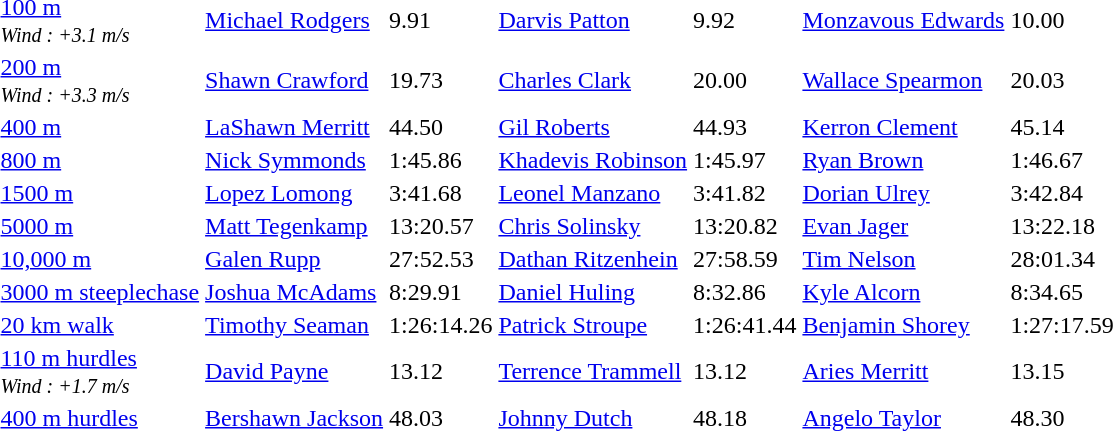<table>
<tr>
<td rowspan=1><a href='#'>100 m</a><br><small><em>Wind : +3.1 m/s</em></small></td>
<td><a href='#'>Michael Rodgers</a></td>
<td>9.91</td>
<td><a href='#'>Darvis Patton</a></td>
<td>9.92</td>
<td><a href='#'>Monzavous Edwards</a></td>
<td>10.00</td>
</tr>
<tr>
<td rowspan=1><a href='#'>200 m</a><br><small><em>Wind : +3.3 m/s</em></small></td>
<td><a href='#'>Shawn Crawford</a></td>
<td>19.73</td>
<td><a href='#'>Charles Clark</a></td>
<td>20.00</td>
<td><a href='#'>Wallace Spearmon</a></td>
<td>20.03</td>
</tr>
<tr>
<td rowspan=1><a href='#'>400 m</a></td>
<td><a href='#'>LaShawn Merritt</a></td>
<td>44.50</td>
<td><a href='#'>Gil Roberts</a></td>
<td>44.93</td>
<td><a href='#'>Kerron Clement</a></td>
<td>45.14</td>
</tr>
<tr>
<td rowspan=1><a href='#'>800 m</a></td>
<td><a href='#'>Nick Symmonds</a></td>
<td>1:45.86</td>
<td><a href='#'>Khadevis Robinson</a></td>
<td>1:45.97</td>
<td><a href='#'>Ryan Brown</a></td>
<td>1:46.67</td>
</tr>
<tr>
<td rowspan=1><a href='#'>1500 m</a></td>
<td><a href='#'>Lopez Lomong</a></td>
<td>3:41.68</td>
<td><a href='#'>Leonel Manzano</a></td>
<td>3:41.82</td>
<td><a href='#'>Dorian Ulrey</a></td>
<td>3:42.84</td>
</tr>
<tr>
<td rowspan=1><a href='#'>5000 m</a></td>
<td><a href='#'>Matt Tegenkamp</a></td>
<td>13:20.57</td>
<td><a href='#'>Chris Solinsky</a></td>
<td>13:20.82</td>
<td><a href='#'>Evan Jager</a></td>
<td>13:22.18</td>
</tr>
<tr>
<td rowspan=1><a href='#'>10,000 m</a></td>
<td><a href='#'>Galen Rupp</a></td>
<td>27:52.53</td>
<td><a href='#'>Dathan Ritzenhein</a></td>
<td>27:58.59</td>
<td><a href='#'>Tim Nelson</a></td>
<td>28:01.34</td>
</tr>
<tr>
<td rowspan=1><a href='#'>3000 m steeplechase</a></td>
<td><a href='#'>Joshua McAdams</a></td>
<td>8:29.91</td>
<td><a href='#'>Daniel Huling</a></td>
<td>8:32.86</td>
<td><a href='#'>Kyle Alcorn</a></td>
<td>8:34.65</td>
</tr>
<tr>
<td rowspan=1><a href='#'>20 km walk</a></td>
<td><a href='#'>Timothy Seaman</a></td>
<td>1:26:14.26</td>
<td><a href='#'>Patrick Stroupe</a></td>
<td>1:26:41.44</td>
<td><a href='#'>Benjamin Shorey</a></td>
<td>1:27:17.59</td>
</tr>
<tr>
<td rowspan=1><a href='#'>110 m hurdles</a><br><small><em>Wind : +1.7 m/s</em></small></td>
<td><a href='#'>David Payne</a></td>
<td>13.12</td>
<td><a href='#'>Terrence Trammell</a></td>
<td>13.12</td>
<td><a href='#'>Aries Merritt</a></td>
<td>13.15</td>
</tr>
<tr>
<td rowspan=1><a href='#'>400 m hurdles</a></td>
<td><a href='#'>Bershawn Jackson</a></td>
<td>48.03</td>
<td><a href='#'>Johnny Dutch</a></td>
<td>48.18</td>
<td><a href='#'>Angelo Taylor</a></td>
<td>48.30</td>
</tr>
</table>
